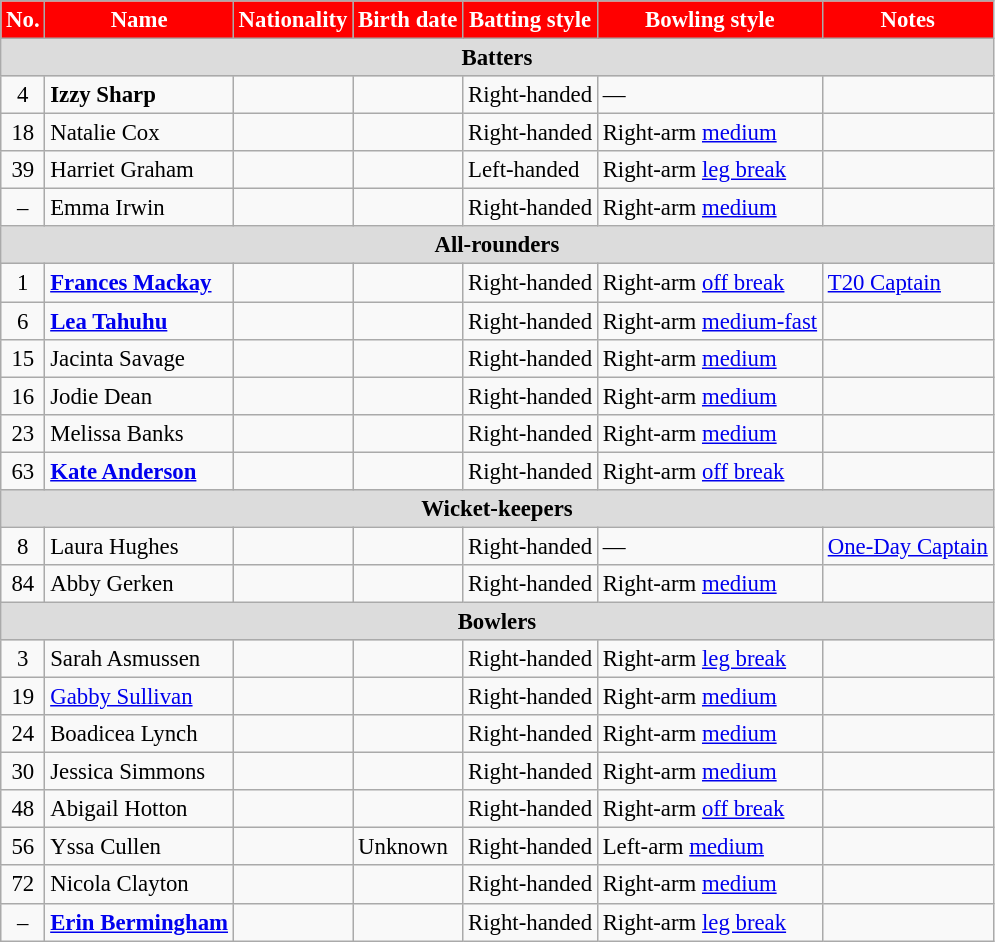<table class="wikitable" style="font-size:95%">
<tr>
<th style="background:#FF0000; color:white; text-align:centre;">No.</th>
<th style="background:#FF0000; color:white; text-align:centre;">Name</th>
<th style="background:#FF0000; color:white; text-align:centre;">Nationality</th>
<th style="background:#FF0000; color:white; text-align:centre;">Birth date</th>
<th style="background:#FF0000; color:white; text-align:centre;">Batting style</th>
<th style="background:#FF0000; color:white; text-align:centre;">Bowling style</th>
<th style="background:#FF0000; color:white; text-align:centre;">Notes</th>
</tr>
<tr>
<th colspan="7" style="background:#dcdcdc" text-align:centre;">Batters</th>
</tr>
<tr>
<td style="text-align:center">4</td>
<td><strong>Izzy Sharp</strong></td>
<td></td>
<td></td>
<td>Right-handed</td>
<td>—</td>
<td></td>
</tr>
<tr>
<td style="text-align:center">18</td>
<td>Natalie Cox</td>
<td></td>
<td></td>
<td>Right-handed</td>
<td>Right-arm <a href='#'>medium</a></td>
<td></td>
</tr>
<tr>
<td style="text-align:center">39</td>
<td>Harriet Graham</td>
<td></td>
<td></td>
<td>Left-handed</td>
<td>Right-arm <a href='#'>leg break</a></td>
<td></td>
</tr>
<tr>
<td style="text-align:center">–</td>
<td>Emma Irwin</td>
<td></td>
<td></td>
<td>Right-handed</td>
<td>Right-arm <a href='#'>medium</a></td>
<td></td>
</tr>
<tr>
<th colspan="7" style="background:#dcdcdc" text-align:centre;">All-rounders</th>
</tr>
<tr>
<td style="text-align:center">1</td>
<td><strong><a href='#'>Frances Mackay</a></strong></td>
<td></td>
<td></td>
<td>Right-handed</td>
<td>Right-arm <a href='#'>off break</a></td>
<td><a href='#'>T20 Captain</a></td>
</tr>
<tr>
<td style="text-align:center">6</td>
<td><strong><a href='#'>Lea Tahuhu</a></strong></td>
<td></td>
<td></td>
<td>Right-handed</td>
<td>Right-arm <a href='#'>medium-fast</a></td>
<td></td>
</tr>
<tr>
<td style="text-align:center">15</td>
<td>Jacinta Savage</td>
<td></td>
<td></td>
<td>Right-handed</td>
<td>Right-arm <a href='#'>medium</a></td>
<td></td>
</tr>
<tr>
<td style="text-align:center">16</td>
<td>Jodie Dean</td>
<td></td>
<td></td>
<td>Right-handed</td>
<td>Right-arm <a href='#'>medium</a></td>
<td></td>
</tr>
<tr>
<td style="text-align:center">23</td>
<td>Melissa Banks</td>
<td></td>
<td></td>
<td>Right-handed</td>
<td>Right-arm <a href='#'>medium</a></td>
<td></td>
</tr>
<tr>
<td style="text-align:center">63</td>
<td><strong><a href='#'>Kate Anderson</a></strong></td>
<td></td>
<td></td>
<td>Right-handed</td>
<td>Right-arm <a href='#'>off break</a></td>
<td></td>
</tr>
<tr>
<th colspan="7" style="background:#dcdcdc" text-align:centre;">Wicket-keepers</th>
</tr>
<tr>
<td style="text-align:center">8</td>
<td>Laura Hughes</td>
<td></td>
<td></td>
<td>Right-handed</td>
<td>—</td>
<td><a href='#'>One-Day Captain</a></td>
</tr>
<tr>
<td style="text-align:center">84</td>
<td>Abby Gerken</td>
<td></td>
<td></td>
<td>Right-handed</td>
<td>Right-arm <a href='#'>medium</a></td>
<td></td>
</tr>
<tr>
<th colspan="7" style="background:#dcdcdc" text-align:centre;">Bowlers</th>
</tr>
<tr>
<td style="text-align:center">3</td>
<td>Sarah Asmussen</td>
<td></td>
<td></td>
<td>Right-handed</td>
<td>Right-arm <a href='#'>leg break</a></td>
<td></td>
</tr>
<tr>
<td style="text-align:center">19</td>
<td><a href='#'>Gabby Sullivan</a></td>
<td></td>
<td></td>
<td>Right-handed</td>
<td>Right-arm <a href='#'>medium</a></td>
<td></td>
</tr>
<tr>
<td style="text-align:center">24</td>
<td>Boadicea Lynch</td>
<td></td>
<td></td>
<td>Right-handed</td>
<td>Right-arm <a href='#'>medium</a></td>
<td></td>
</tr>
<tr>
<td style="text-align:center">30</td>
<td>Jessica Simmons</td>
<td></td>
<td></td>
<td>Right-handed</td>
<td>Right-arm <a href='#'>medium</a></td>
<td></td>
</tr>
<tr>
<td style="text-align:center">48</td>
<td>Abigail Hotton</td>
<td></td>
<td></td>
<td>Right-handed</td>
<td>Right-arm <a href='#'>off break</a></td>
<td></td>
</tr>
<tr>
<td style="text-align:center">56</td>
<td>Yssa Cullen</td>
<td></td>
<td>Unknown</td>
<td>Right-handed</td>
<td>Left-arm <a href='#'>medium</a></td>
<td></td>
</tr>
<tr>
<td style="text-align:center">72</td>
<td>Nicola Clayton</td>
<td></td>
<td></td>
<td>Right-handed</td>
<td>Right-arm <a href='#'>medium</a></td>
<td></td>
</tr>
<tr>
<td style="text-align:center">–</td>
<td><strong><a href='#'>Erin Bermingham</a></strong></td>
<td></td>
<td></td>
<td>Right-handed</td>
<td>Right-arm <a href='#'>leg break</a></td>
<td></td>
</tr>
</table>
